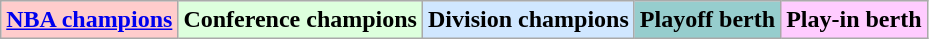<table class="wikitable sortable">
<tr>
<td align="center" bgcolor="#FFCCCC"><strong><a href='#'>NBA champions</a></strong></td>
<td align="center" bgcolor="#DDFFDD"><strong>Conference champions</strong></td>
<td align="center" bgcolor="#D0E7FF"><strong>Division champions</strong></td>
<td align="center" bgcolor="#96CDCD"><strong>Playoff berth</strong></td>
<td align="center" bgcolor="#FFCCFF"><strong>Play-in berth</strong></td>
</tr>
</table>
